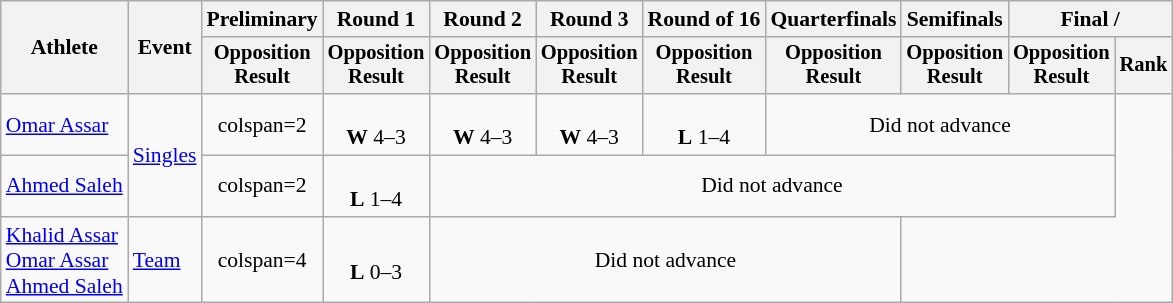<table class="wikitable" style="font-size:90%;">
<tr>
<th rowspan=2>Athlete</th>
<th rowspan=2>Event</th>
<th>Preliminary</th>
<th>Round 1</th>
<th>Round 2</th>
<th>Round 3</th>
<th>Round of 16</th>
<th>Quarterfinals</th>
<th>Semifinals</th>
<th colspan=2>Final / </th>
</tr>
<tr style="font-size:95%">
<th>Opposition<br>Result</th>
<th>Opposition<br>Result</th>
<th>Opposition<br>Result</th>
<th>Opposition<br>Result</th>
<th>Opposition<br>Result</th>
<th>Opposition<br>Result</th>
<th>Opposition<br>Result</th>
<th>Opposition<br>Result</th>
<th>Rank</th>
</tr>
<tr align=center>
<td align=left><a href='#'>Omar Assar</a></td>
<td align=left rowspan=2><a href='#'>Singles</a></td>
<td>colspan=2 </td>
<td><br><strong>W</strong> 4–3</td>
<td><br><strong>W</strong> 4–3</td>
<td><br><strong>W</strong> 4–3</td>
<td><br><strong>L</strong> 1–4</td>
<td colspan="3">Did not advance</td>
</tr>
<tr align=center>
<td align=left><a href='#'>Ahmed Saleh</a></td>
<td>colspan=2 </td>
<td><br><strong>L</strong> 1–4</td>
<td colspan=6>Did not advance</td>
</tr>
<tr align=center>
<td align=left><a href='#'>Khalid Assar</a><br><a href='#'>Omar Assar</a><br><a href='#'>Ahmed Saleh</a></td>
<td align=left><a href='#'>Team</a></td>
<td>colspan=4 </td>
<td><br><strong>L</strong> 0–3</td>
<td colspan="4">Did not advance</td>
</tr>
</table>
